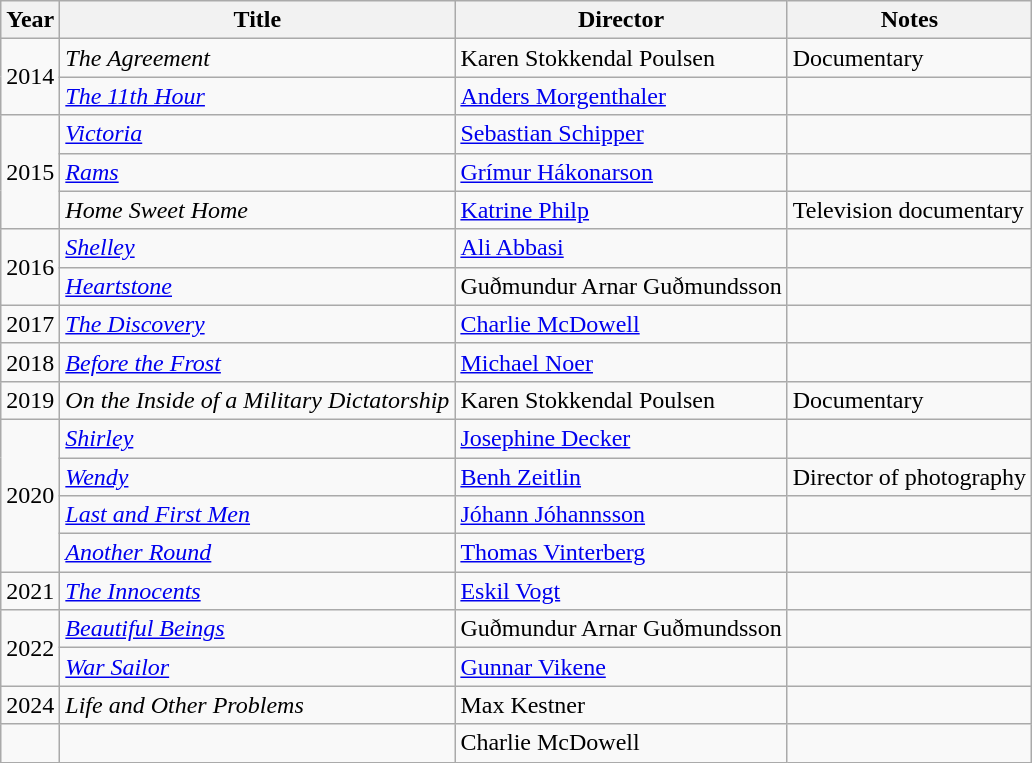<table class="wikitable">
<tr>
<th>Year</th>
<th>Title</th>
<th>Director</th>
<th>Notes</th>
</tr>
<tr>
<td rowspan="2">2014</td>
<td><em>The Agreement</em></td>
<td>Karen Stokkendal Poulsen</td>
<td>Documentary</td>
</tr>
<tr>
<td><em><a href='#'>The 11th Hour</a></em></td>
<td><a href='#'>Anders Morgenthaler</a></td>
<td></td>
</tr>
<tr>
<td rowspan="3">2015</td>
<td><em><a href='#'>Victoria</a></em></td>
<td><a href='#'>Sebastian Schipper</a></td>
<td></td>
</tr>
<tr>
<td><em><a href='#'>Rams</a></em></td>
<td><a href='#'>Grímur Hákonarson</a></td>
<td></td>
</tr>
<tr>
<td><em>Home Sweet Home</em></td>
<td><a href='#'>Katrine Philp</a></td>
<td>Television documentary</td>
</tr>
<tr>
<td rowspan="2">2016</td>
<td><em><a href='#'>Shelley</a></em></td>
<td><a href='#'>Ali Abbasi</a></td>
<td></td>
</tr>
<tr>
<td><em><a href='#'>Heartstone</a></em></td>
<td>Guðmundur Arnar Guðmundsson</td>
<td></td>
</tr>
<tr>
<td>2017</td>
<td><em><a href='#'>The Discovery</a></em></td>
<td><a href='#'>Charlie McDowell</a></td>
<td></td>
</tr>
<tr>
<td>2018</td>
<td><em><a href='#'>Before the Frost</a></em></td>
<td><a href='#'>Michael Noer</a></td>
<td></td>
</tr>
<tr>
<td>2019</td>
<td><em>On the Inside of a Military Dictatorship</em></td>
<td>Karen Stokkendal Poulsen</td>
<td>Documentary</td>
</tr>
<tr>
<td rowspan="4">2020</td>
<td><em><a href='#'>Shirley</a></em></td>
<td><a href='#'>Josephine Decker</a></td>
<td></td>
</tr>
<tr>
<td><em><a href='#'>Wendy</a></em></td>
<td><a href='#'>Benh Zeitlin</a></td>
<td>Director of photography</td>
</tr>
<tr>
<td><em><a href='#'>Last and First Men</a></em></td>
<td><a href='#'>Jóhann Jóhannsson</a></td>
<td></td>
</tr>
<tr>
<td><em><a href='#'>Another Round</a></em></td>
<td><a href='#'>Thomas Vinterberg</a></td>
<td></td>
</tr>
<tr>
<td>2021</td>
<td><em><a href='#'>The Innocents</a></em></td>
<td><a href='#'>Eskil Vogt</a></td>
<td></td>
</tr>
<tr>
<td rowspan="2">2022</td>
<td><em><a href='#'>Beautiful Beings</a></em></td>
<td>Guðmundur Arnar Guðmundsson</td>
<td></td>
</tr>
<tr>
<td><em><a href='#'>War Sailor</a></em></td>
<td><a href='#'>Gunnar Vikene</a></td>
<td></td>
</tr>
<tr>
<td>2024</td>
<td><em>Life and Other Problems</em></td>
<td>Max Kestner</td>
<td></td>
</tr>
<tr>
<td></td>
<td></td>
<td>Charlie McDowell</td>
<td></td>
</tr>
</table>
